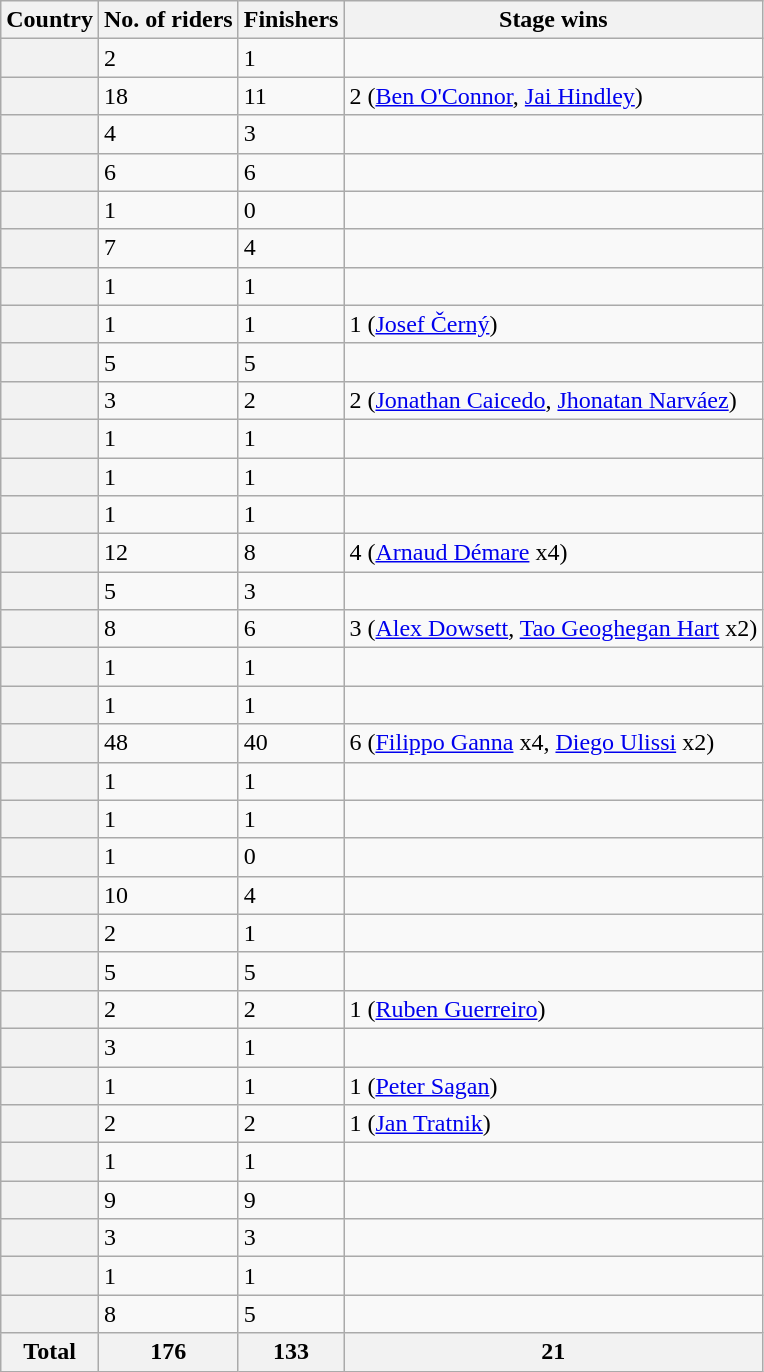<table class="wikitable sortable plainrowheaders">
<tr>
<th scope="col">Country</th>
<th scope="col">No. of riders</th>
<th scope="col">Finishers</th>
<th scope="col">Stage wins</th>
</tr>
<tr>
<th scope="row"></th>
<td>2</td>
<td>1</td>
<td></td>
</tr>
<tr>
<th scope="row"></th>
<td>18</td>
<td>11</td>
<td>2 (<a href='#'>Ben O'Connor</a>, <a href='#'>Jai Hindley</a>)</td>
</tr>
<tr>
<th scope="row"></th>
<td>4</td>
<td>3</td>
<td></td>
</tr>
<tr>
<th scope="row"></th>
<td>6</td>
<td>6</td>
<td></td>
</tr>
<tr>
<th scope="row"></th>
<td>1</td>
<td>0</td>
<td></td>
</tr>
<tr>
<th scope="row"></th>
<td>7</td>
<td>4</td>
<td></td>
</tr>
<tr>
<th scope="row"></th>
<td>1</td>
<td>1</td>
<td></td>
</tr>
<tr>
<th scope="row"></th>
<td>1</td>
<td>1</td>
<td>1 (<a href='#'>Josef Černý</a>)</td>
</tr>
<tr>
<th scope="row"></th>
<td>5</td>
<td>5</td>
<td></td>
</tr>
<tr>
<th scope="row"></th>
<td>3</td>
<td>2</td>
<td>2 (<a href='#'>Jonathan Caicedo</a>, <a href='#'>Jhonatan Narváez</a>)</td>
</tr>
<tr>
<th scope="row"></th>
<td>1</td>
<td>1</td>
<td></td>
</tr>
<tr>
<th scope="row"></th>
<td>1</td>
<td>1</td>
<td></td>
</tr>
<tr>
<th scope="row"></th>
<td>1</td>
<td>1</td>
<td></td>
</tr>
<tr>
<th scope="row"></th>
<td>12</td>
<td>8</td>
<td>4 (<a href='#'>Arnaud Démare</a> x4)</td>
</tr>
<tr>
<th scope="row"></th>
<td>5</td>
<td>3</td>
<td></td>
</tr>
<tr>
<th scope="row"></th>
<td>8</td>
<td>6</td>
<td>3 (<a href='#'>Alex Dowsett</a>, <a href='#'>Tao Geoghegan Hart</a> x2)</td>
</tr>
<tr>
<th scope="row"></th>
<td>1</td>
<td>1</td>
<td></td>
</tr>
<tr>
<th scope="row"></th>
<td>1</td>
<td>1</td>
<td></td>
</tr>
<tr>
<th scope="row"></th>
<td>48</td>
<td>40</td>
<td>6 (<a href='#'>Filippo Ganna</a> x4, <a href='#'>Diego Ulissi</a> x2)</td>
</tr>
<tr>
<th scope="row"></th>
<td>1</td>
<td>1</td>
<td></td>
</tr>
<tr>
<th scope="row"></th>
<td>1</td>
<td>1</td>
<td></td>
</tr>
<tr>
<th scope="row"></th>
<td>1</td>
<td>0</td>
<td></td>
</tr>
<tr>
<th scope="row"></th>
<td>10</td>
<td>4</td>
<td></td>
</tr>
<tr>
<th scope="row"></th>
<td>2</td>
<td>1</td>
<td></td>
</tr>
<tr>
<th scope="row"></th>
<td>5</td>
<td>5</td>
<td></td>
</tr>
<tr>
<th scope="row"></th>
<td>2</td>
<td>2</td>
<td>1 (<a href='#'>Ruben Guerreiro</a>)</td>
</tr>
<tr>
<th scope="row"></th>
<td>3</td>
<td>1</td>
<td></td>
</tr>
<tr>
<th scope="row"></th>
<td>1</td>
<td>1</td>
<td>1 (<a href='#'>Peter Sagan</a>)</td>
</tr>
<tr>
<th scope="row"></th>
<td>2</td>
<td>2</td>
<td>1 (<a href='#'>Jan Tratnik</a>)</td>
</tr>
<tr>
<th scope="row"></th>
<td>1</td>
<td>1</td>
<td></td>
</tr>
<tr>
<th scope="row"></th>
<td>9</td>
<td>9</td>
<td></td>
</tr>
<tr>
<th scope="row"></th>
<td>3</td>
<td>3</td>
<td></td>
</tr>
<tr>
<th scope="row"></th>
<td>1</td>
<td>1</td>
<td></td>
</tr>
<tr>
<th scope="row"></th>
<td>8</td>
<td>5</td>
<td></td>
</tr>
<tr>
<th scope="row">Total</th>
<th>176</th>
<th>133</th>
<th>21</th>
</tr>
</table>
